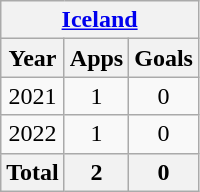<table class="wikitable" style="text-align:center">
<tr>
<th colspan=3><a href='#'>Iceland</a></th>
</tr>
<tr>
<th>Year</th>
<th>Apps</th>
<th>Goals</th>
</tr>
<tr>
<td>2021</td>
<td>1</td>
<td>0</td>
</tr>
<tr>
<td>2022</td>
<td>1</td>
<td>0</td>
</tr>
<tr>
<th>Total</th>
<th>2</th>
<th>0</th>
</tr>
</table>
